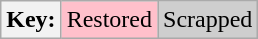<table class="wikitable">
<tr>
<th>Key:</th>
<td bgcolor=#ffc0cb>Restored</td>
<td bgcolor=#cecece>Scrapped</td>
</tr>
</table>
